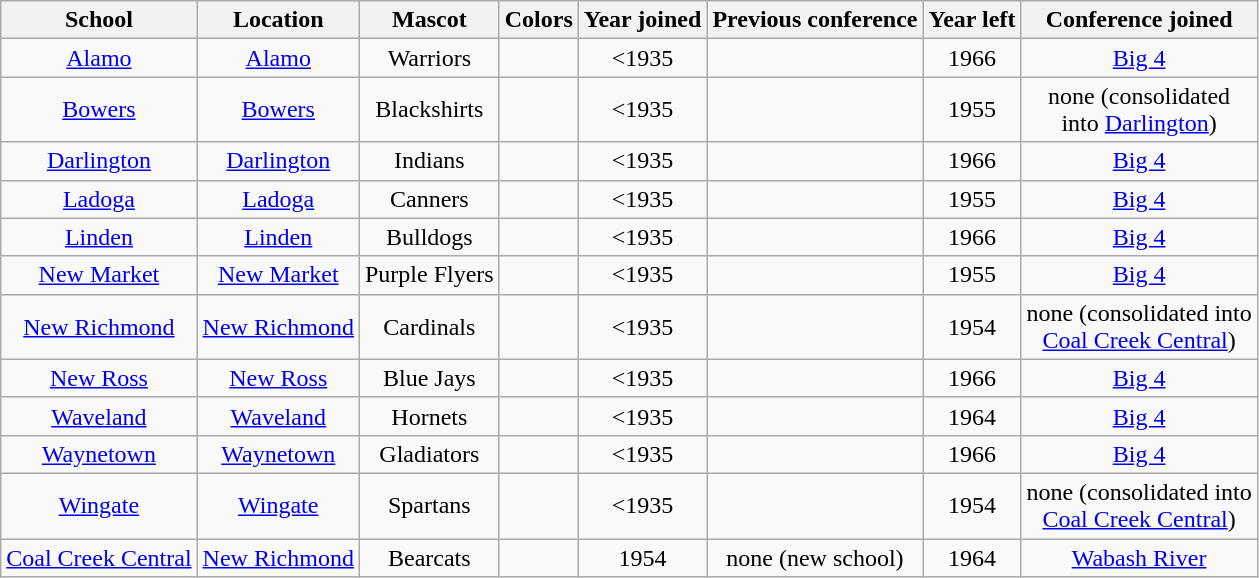<table class="wikitable" style="text-align:center;">
<tr>
<th>School</th>
<th>Location</th>
<th>Mascot</th>
<th>Colors</th>
<th>Year joined</th>
<th>Previous conference</th>
<th>Year left</th>
<th>Conference joined</th>
</tr>
<tr>
<td><a href='#'>Alamo</a></td>
<td><a href='#'>Alamo</a></td>
<td>Warriors</td>
<td> </td>
<td><1935</td>
<td></td>
<td>1966</td>
<td><a href='#'>Big 4</a></td>
</tr>
<tr>
<td><a href='#'>Bowers</a></td>
<td><a href='#'>Bowers</a></td>
<td>Blackshirts</td>
<td> </td>
<td><1935</td>
<td></td>
<td>1955</td>
<td>none (consolidated<br>into <a href='#'>Darlington</a>)</td>
</tr>
<tr>
<td><a href='#'>Darlington</a></td>
<td><a href='#'>Darlington</a></td>
<td>Indians</td>
<td> </td>
<td><1935</td>
<td></td>
<td>1966</td>
<td><a href='#'>Big 4</a></td>
</tr>
<tr>
<td><a href='#'>Ladoga</a></td>
<td><a href='#'>Ladoga</a></td>
<td>Canners</td>
<td> </td>
<td><1935</td>
<td></td>
<td>1955</td>
<td><a href='#'>Big 4</a></td>
</tr>
<tr>
<td><a href='#'>Linden</a></td>
<td><a href='#'>Linden</a></td>
<td>Bulldogs</td>
<td> </td>
<td><1935</td>
<td></td>
<td>1966</td>
<td><a href='#'>Big 4</a></td>
</tr>
<tr>
<td><a href='#'>New Market</a></td>
<td><a href='#'>New Market</a></td>
<td>Purple Flyers</td>
<td> </td>
<td><1935</td>
<td></td>
<td>1955</td>
<td><a href='#'>Big 4</a></td>
</tr>
<tr>
<td><a href='#'>New Richmond</a></td>
<td><a href='#'>New Richmond</a></td>
<td>Cardinals</td>
<td> </td>
<td><1935</td>
<td></td>
<td>1954</td>
<td>none (consolidated into<br><a href='#'>Coal Creek Central</a>)</td>
</tr>
<tr>
<td><a href='#'>New Ross</a></td>
<td><a href='#'>New Ross</a></td>
<td>Blue Jays</td>
<td> </td>
<td><1935</td>
<td></td>
<td>1966</td>
<td><a href='#'>Big 4</a></td>
</tr>
<tr>
<td><a href='#'>Waveland</a></td>
<td><a href='#'>Waveland</a></td>
<td>Hornets</td>
<td> </td>
<td><1935</td>
<td></td>
<td>1964</td>
<td><a href='#'>Big 4</a></td>
</tr>
<tr>
<td><a href='#'>Waynetown</a></td>
<td><a href='#'>Waynetown</a></td>
<td>Gladiators</td>
<td> </td>
<td><1935</td>
<td></td>
<td>1966</td>
<td><a href='#'>Big 4</a></td>
</tr>
<tr>
<td><a href='#'>Wingate</a></td>
<td><a href='#'>Wingate</a></td>
<td>Spartans</td>
<td> </td>
<td><1935</td>
<td></td>
<td>1954</td>
<td>none (consolidated into<br><a href='#'>Coal Creek Central</a>)</td>
</tr>
<tr>
<td><a href='#'>Coal Creek Central</a></td>
<td><a href='#'>New Richmond</a></td>
<td>Bearcats</td>
<td> </td>
<td>1954</td>
<td>none (new school)</td>
<td>1964</td>
<td><a href='#'>Wabash River</a></td>
</tr>
</table>
